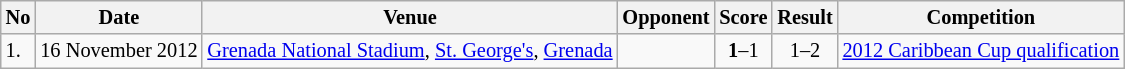<table class="wikitable" style="font-size:85%;">
<tr>
<th>No</th>
<th>Date</th>
<th>Venue</th>
<th>Opponent</th>
<th>Score</th>
<th>Result</th>
<th>Competition</th>
</tr>
<tr>
<td>1.</td>
<td>16 November 2012</td>
<td><a href='#'>Grenada National Stadium</a>, <a href='#'>St. George's</a>, <a href='#'>Grenada</a></td>
<td></td>
<td align=center><strong>1</strong>–1</td>
<td align=center>1–2</td>
<td><a href='#'>2012 Caribbean Cup qualification</a></td>
</tr>
</table>
